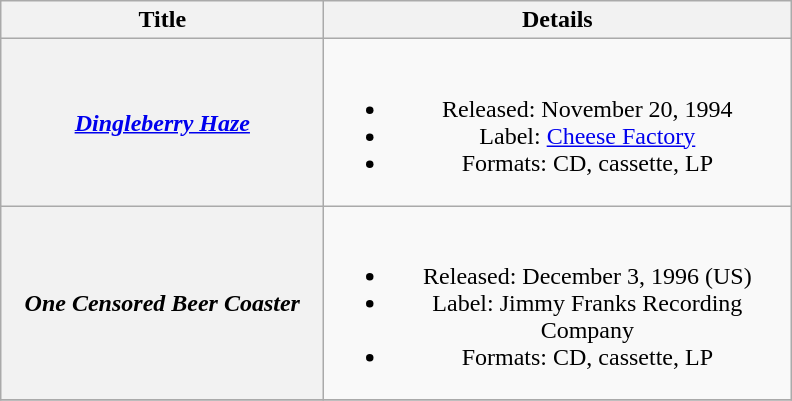<table class="wikitable plainrowheaders" style="text-align:center;" border="1">
<tr>
<th scope="col" style="width:13em;">Title</th>
<th scope="col" style="width:19em;">Details</th>
</tr>
<tr>
<th scope="row"><em><a href='#'>Dingleberry Haze</a></em></th>
<td><br><ul><li>Released: November 20, 1994</li><li>Label: <a href='#'>Cheese Factory</a></li><li>Formats: CD, cassette, LP</li></ul></td>
</tr>
<tr>
<th scope="row"><em>One Censored Beer Coaster</em></th>
<td><br><ul><li>Released: December 3, 1996 <span>(US)</span></li><li>Label: Jimmy Franks Recording Company</li><li>Formats: CD, cassette, LP</li></ul></td>
</tr>
<tr>
</tr>
</table>
